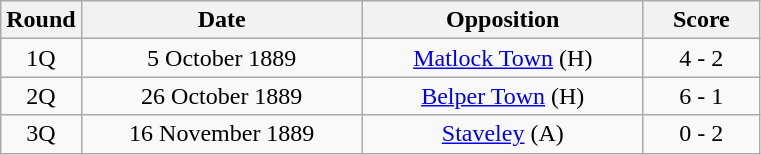<table class="wikitable plainrowheaders" style="text-align:center;margin:0">
<tr>
<th scope="col" style="width:25px">Round</th>
<th scope="col" style="width:180px">Date</th>
<th scope="col" style="width:180px">Opposition</th>
<th scope="col" style="width:70px">Score</th>
</tr>
<tr>
<td>1Q</td>
<td>5 October 1889</td>
<td><a href='#'>Matlock Town</a> (H)</td>
<td>4 - 2</td>
</tr>
<tr>
<td>2Q</td>
<td>26 October 1889</td>
<td><a href='#'>Belper Town</a> (H)</td>
<td>6 - 1</td>
</tr>
<tr>
<td scope="row" style="text-align:center">3Q</td>
<td>16 November 1889</td>
<td><a href='#'>Staveley</a> (A)</td>
<td>0 - 2</td>
</tr>
</table>
